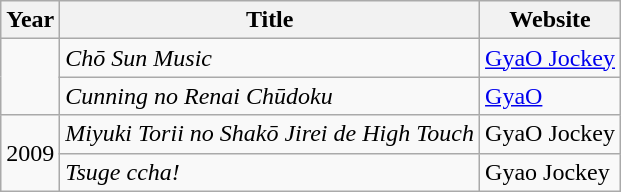<table class="wikitable">
<tr>
<th>Year</th>
<th>Title</th>
<th>Website</th>
</tr>
<tr>
<td rowspan="2"></td>
<td><em>Chō Sun Music</em></td>
<td><a href='#'>GyaO Jockey</a></td>
</tr>
<tr>
<td><em>Cunning no Renai Chūdoku</em></td>
<td><a href='#'>GyaO</a></td>
</tr>
<tr>
<td rowspan="2">2009</td>
<td><em>Miyuki Torii no Shakō Jirei de High Touch</em></td>
<td>GyaO Jockey</td>
</tr>
<tr>
<td><em>Tsuge ccha!</em></td>
<td>Gyao Jockey</td>
</tr>
</table>
